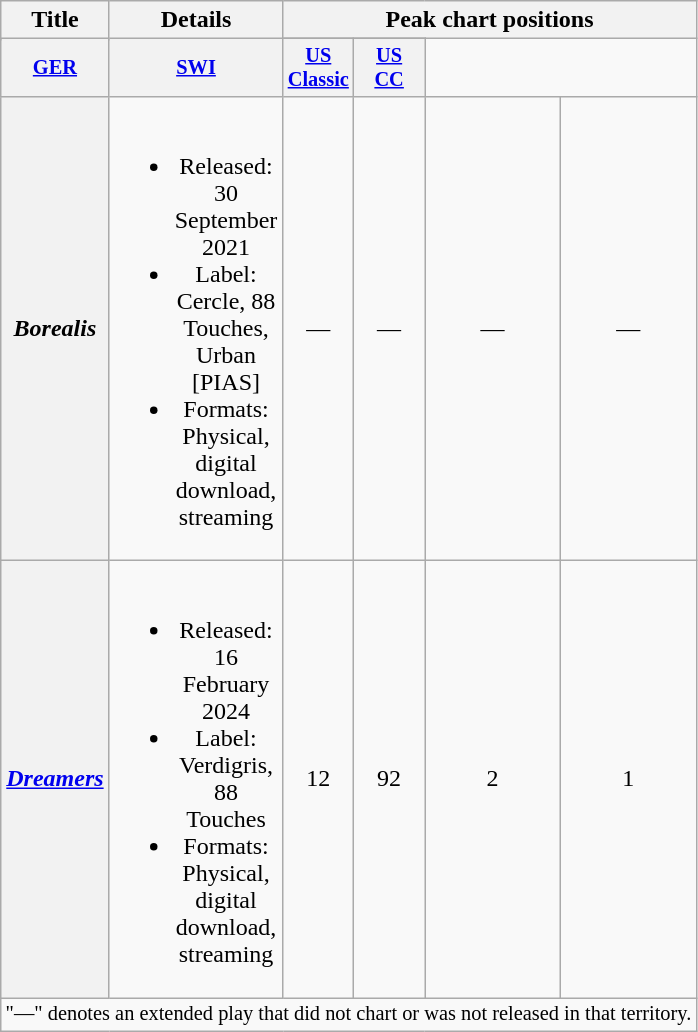<table class="wikitable plainrowheaders" style="text-align:center;">
<tr>
<th scope="col" rowspan="2">Title</th>
<th scope="col" rowspan="2">Details</th>
<th scope="col" colspan="4">Peak chart positions</th>
</tr>
<tr>
</tr>
<tr>
<th scope="col" style="width:3em;font-size:85%;"><a href='#'>GER</a><br></th>
<th scope="col" style="width:3em;font-size:85%;"><a href='#'>SWI</a><br></th>
<th scope="col" style="width:3em;font-size:85%;"><a href='#'>US<br>Classic</a><br></th>
<th scope="col" style="width:3em;font-size:85%;"><a href='#'>US<br>CC</a><br></th>
</tr>
<tr>
<th scope="row"><em>Borealis</em></th>
<td><br><ul><li>Released: 30 September 2021</li><li>Label: Cercle, 88 Touches, Urban [PIAS]</li><li>Formats: Physical, digital download, streaming</li></ul></td>
<td>—</td>
<td>—</td>
<td>—</td>
<td>—</td>
</tr>
<tr>
<th scope="row"><em><a href='#'>Dreamers</a></em><br></th>
<td><br><ul><li>Released: 16 February 2024</li><li>Label: Verdigris, 88 Touches</li><li>Formats: Physical, digital download, streaming</li></ul></td>
<td>12</td>
<td>92</td>
<td>2</td>
<td>1</td>
</tr>
<tr>
<td colspan="6" style="font-size:85%">"—" denotes an extended play that did not chart or was not released in that territory.</td>
</tr>
</table>
